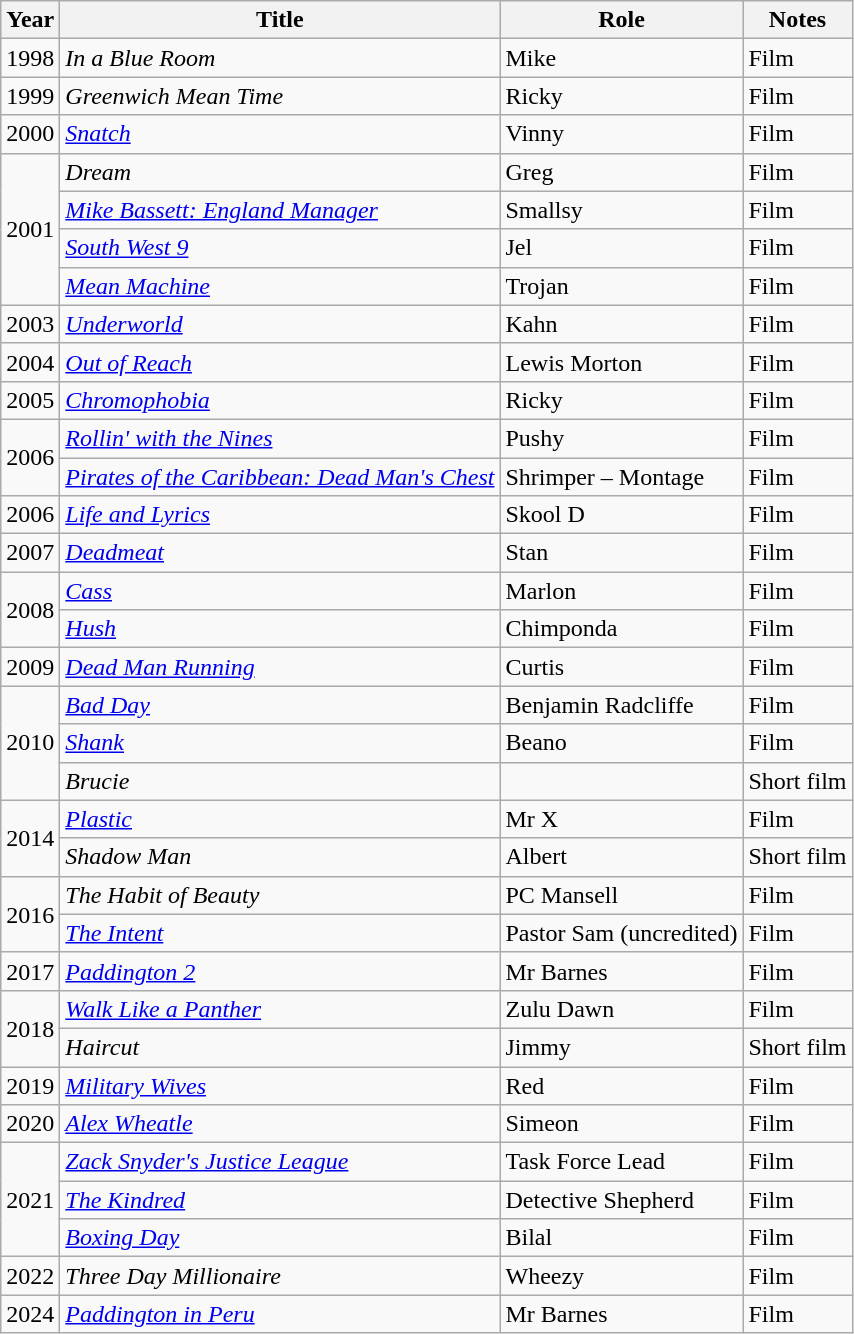<table class="wikitable plainrowheaders sortable">
<tr>
<th scope="col">Year</th>
<th scope="col">Title</th>
<th scope="col">Role</th>
<th scope="col" class="unsortable">Notes</th>
</tr>
<tr>
<td>1998</td>
<td><em>In a Blue Room</em></td>
<td>Mike</td>
<td>Film</td>
</tr>
<tr>
<td>1999</td>
<td><em>Greenwich Mean Time</em></td>
<td>Ricky</td>
<td>Film</td>
</tr>
<tr>
<td>2000</td>
<td><a href='#'><em>Snatch</em></a></td>
<td>Vinny</td>
<td>Film</td>
</tr>
<tr>
<td rowspan="4">2001</td>
<td><em>Dream</em></td>
<td>Greg</td>
<td>Film</td>
</tr>
<tr>
<td><em><a href='#'>Mike Bassett: England Manager</a></em></td>
<td>Smallsy</td>
<td>Film</td>
</tr>
<tr>
<td><em><a href='#'>South West 9</a></em></td>
<td>Jel</td>
<td>Film</td>
</tr>
<tr>
<td><a href='#'><em>Mean Machine</em></a></td>
<td>Trojan</td>
<td>Film</td>
</tr>
<tr>
<td>2003</td>
<td><a href='#'><em>Underworld</em></a></td>
<td>Kahn</td>
<td>Film</td>
</tr>
<tr>
<td>2004</td>
<td><a href='#'><em>Out of Reach</em></a></td>
<td>Lewis Morton</td>
<td>Film</td>
</tr>
<tr>
<td>2005</td>
<td><a href='#'><em>Chromophobia</em></a></td>
<td>Ricky</td>
<td>Film</td>
</tr>
<tr>
<td rowspan="2">2006</td>
<td><em><a href='#'>Rollin' with the Nines</a></em></td>
<td>Pushy</td>
<td>Film</td>
</tr>
<tr>
<td><em><a href='#'>Pirates of the Caribbean: Dead Man's Chest</a></em></td>
<td>Shrimper – Montage</td>
<td>Film</td>
</tr>
<tr>
<td>2006</td>
<td><em><a href='#'>Life and Lyrics</a></em></td>
<td>Skool D</td>
<td>Film</td>
</tr>
<tr>
<td>2007</td>
<td><a href='#'><em>Deadmeat</em></a></td>
<td>Stan</td>
<td>Film</td>
</tr>
<tr>
<td rowspan="2">2008</td>
<td><a href='#'><em>Cass</em></a></td>
<td>Marlon</td>
<td>Film</td>
</tr>
<tr>
<td><a href='#'><em>Hush</em></a></td>
<td>Chimponda</td>
<td>Film</td>
</tr>
<tr>
<td>2009</td>
<td><em><a href='#'>Dead Man Running</a></em></td>
<td>Curtis</td>
<td>Film</td>
</tr>
<tr>
<td rowspan="3">2010</td>
<td><a href='#'><em>Bad Day</em></a></td>
<td>Benjamin Radcliffe</td>
<td>Film</td>
</tr>
<tr>
<td><a href='#'><em>Shank</em></a></td>
<td>Beano</td>
<td>Film</td>
</tr>
<tr>
<td><em>Brucie</em></td>
<td></td>
<td>Short film</td>
</tr>
<tr>
<td rowspan="2">2014</td>
<td><a href='#'><em>Plastic</em></a></td>
<td>Mr X</td>
<td>Film</td>
</tr>
<tr>
<td><em>Shadow Man</em></td>
<td>Albert</td>
<td>Short film</td>
</tr>
<tr>
<td rowspan="2">2016</td>
<td><em>The Habit of Beauty</em></td>
<td>PC Mansell</td>
<td>Film</td>
</tr>
<tr>
<td><em><a href='#'>The Intent</a></em></td>
<td>Pastor Sam (uncredited)</td>
<td>Film</td>
</tr>
<tr>
<td>2017</td>
<td><em><a href='#'>Paddington 2</a></em></td>
<td>Mr Barnes</td>
<td>Film</td>
</tr>
<tr>
<td rowspan="2">2018</td>
<td><a href='#'><em>Walk Like a Panther</em></a></td>
<td>Zulu Dawn</td>
<td>Film</td>
</tr>
<tr>
<td><em>Haircut</em></td>
<td>Jimmy</td>
<td>Short film</td>
</tr>
<tr>
<td>2019</td>
<td><a href='#'><em>Military Wives</em></a></td>
<td>Red</td>
<td>Film</td>
</tr>
<tr>
<td>2020</td>
<td><a href='#'><em>Alex Wheatle</em></a></td>
<td>Simeon</td>
<td>Film</td>
</tr>
<tr>
<td rowspan="3">2021</td>
<td><em><a href='#'>Zack Snyder's Justice League</a></em></td>
<td>Task Force Lead</td>
<td>Film</td>
</tr>
<tr>
<td><a href='#'><em>The Kindred</em></a></td>
<td>Detective Shepherd</td>
<td>Film</td>
</tr>
<tr>
<td><a href='#'><em>Boxing Day</em></a></td>
<td>Bilal</td>
<td>Film</td>
</tr>
<tr>
<td>2022</td>
<td><em>Three Day Millionaire</em></td>
<td>Wheezy</td>
<td>Film</td>
</tr>
<tr>
<td>2024</td>
<td><em><a href='#'>Paddington in Peru</a></em></td>
<td>Mr Barnes</td>
<td>Film</td>
</tr>
</table>
